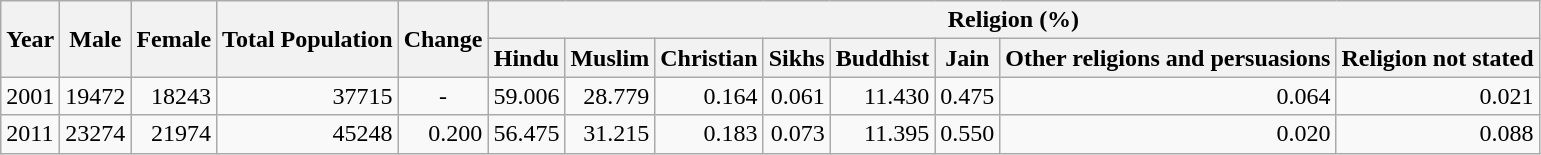<table class="wikitable">
<tr>
<th rowspan="2">Year</th>
<th rowspan="2">Male</th>
<th rowspan="2">Female</th>
<th rowspan="2">Total Population</th>
<th rowspan="2">Change</th>
<th colspan="8">Religion (%)</th>
</tr>
<tr>
<th>Hindu</th>
<th>Muslim</th>
<th>Christian</th>
<th>Sikhs</th>
<th>Buddhist</th>
<th>Jain</th>
<th>Other religions and persuasions</th>
<th>Religion not stated</th>
</tr>
<tr>
<td>2001</td>
<td style="text-align:right;">19472</td>
<td style="text-align:right;">18243</td>
<td style="text-align:right;">37715</td>
<td style="text-align:center;">-</td>
<td style="text-align:right;">59.006</td>
<td style="text-align:right;">28.779</td>
<td style="text-align:right;">0.164</td>
<td style="text-align:right;">0.061</td>
<td style="text-align:right;">11.430</td>
<td style="text-align:right;">0.475</td>
<td style="text-align:right;">0.064</td>
<td style="text-align:right;">0.021</td>
</tr>
<tr>
<td>2011</td>
<td style="text-align:right;">23274</td>
<td style="text-align:right;">21974</td>
<td style="text-align:right;">45248</td>
<td style="text-align:right;">0.200</td>
<td style="text-align:right;">56.475</td>
<td style="text-align:right;">31.215</td>
<td style="text-align:right;">0.183</td>
<td style="text-align:right;">0.073</td>
<td style="text-align:right;">11.395</td>
<td style="text-align:right;">0.550</td>
<td style="text-align:right;">0.020</td>
<td style="text-align:right;">0.088</td>
</tr>
</table>
